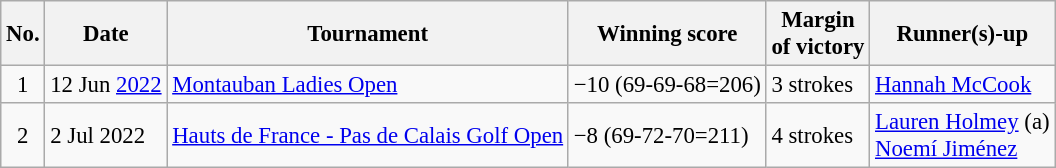<table class="wikitable" style="font-size:95%;">
<tr>
<th>No.</th>
<th>Date</th>
<th>Tournament</th>
<th>Winning score</th>
<th>Margin<br>of victory</th>
<th>Runner(s)-up</th>
</tr>
<tr>
<td align=center>1</td>
<td>12 Jun <a href='#'>2022</a></td>
<td><a href='#'>Montauban Ladies Open</a></td>
<td>−10 (69-69-68=206)</td>
<td>3 strokes</td>
<td> <a href='#'>Hannah McCook</a></td>
</tr>
<tr>
<td align=center>2</td>
<td>2 Jul 2022</td>
<td><a href='#'>Hauts de France - Pas de Calais Golf Open</a></td>
<td>−8 (69-72-70=211)</td>
<td>4 strokes</td>
<td> <a href='#'>Lauren Holmey</a> (a)<br> <a href='#'>Noemí Jiménez</a></td>
</tr>
</table>
